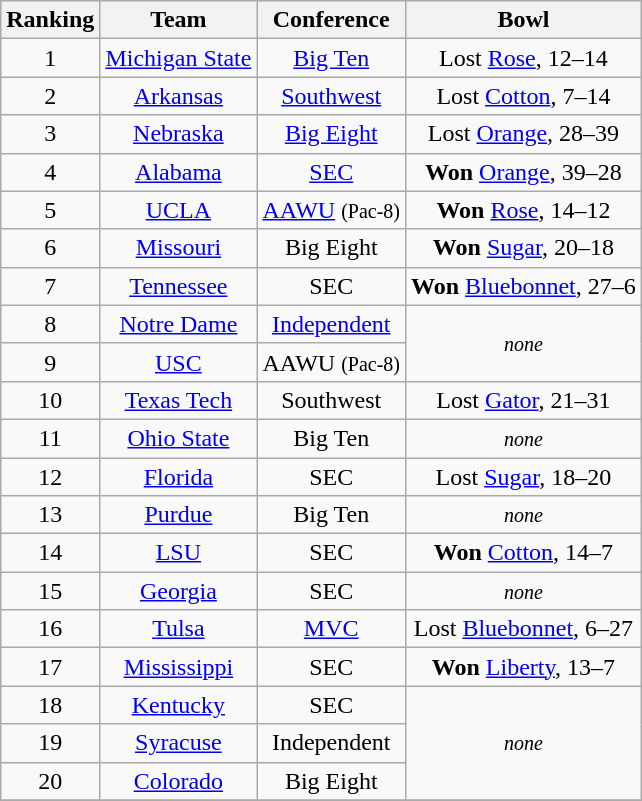<table class=wikitable style="text-align:center">
<tr>
<th>Ranking</th>
<th>Team</th>
<th>Conference</th>
<th>Bowl</th>
</tr>
<tr>
<td>1</td>
<td><a href='#'>Michigan State</a></td>
<td><a href='#'>Big Ten</a></td>
<td>Lost <a href='#'>Rose</a>, 12–14</td>
</tr>
<tr>
<td>2</td>
<td><a href='#'>Arkansas</a></td>
<td><a href='#'>Southwest</a></td>
<td>Lost <a href='#'>Cotton</a>, 7–14</td>
</tr>
<tr>
<td>3</td>
<td><a href='#'>Nebraska</a></td>
<td><a href='#'>Big Eight</a></td>
<td>Lost <a href='#'>Orange</a>, 28–39</td>
</tr>
<tr>
<td>4</td>
<td><a href='#'>Alabama</a></td>
<td><a href='#'>SEC</a></td>
<td><strong>Won</strong> <a href='#'>Orange</a>, 39–28</td>
</tr>
<tr>
<td>5</td>
<td><a href='#'>UCLA</a></td>
<td><a href='#'>AAWU</a> <small>(Pac-8)</small></td>
<td><strong>Won</strong> <a href='#'>Rose</a>, 14–12</td>
</tr>
<tr>
<td>6</td>
<td><a href='#'>Missouri</a></td>
<td>Big Eight</td>
<td><strong>Won</strong> <a href='#'>Sugar</a>, 20–18</td>
</tr>
<tr>
<td>7</td>
<td><a href='#'>Tennessee</a></td>
<td>SEC</td>
<td><strong>Won</strong> <a href='#'>Bluebonnet</a>, 27–6</td>
</tr>
<tr>
<td>8</td>
<td><a href='#'>Notre Dame</a></td>
<td><a href='#'>Independent</a></td>
<td rowspan=2><small><em>none</em></small></td>
</tr>
<tr>
<td>9</td>
<td><a href='#'>USC</a></td>
<td>AAWU <small>(Pac-8)</small></td>
</tr>
<tr>
<td>10</td>
<td><a href='#'>Texas Tech</a></td>
<td>Southwest</td>
<td>Lost <a href='#'>Gator</a>, 21–31</td>
</tr>
<tr>
<td>11</td>
<td><a href='#'>Ohio State</a></td>
<td>Big Ten</td>
<td><small><em>none</em></small></td>
</tr>
<tr>
<td>12</td>
<td><a href='#'>Florida</a></td>
<td>SEC</td>
<td>Lost <a href='#'>Sugar</a>, 18–20</td>
</tr>
<tr>
<td>13</td>
<td><a href='#'>Purdue</a></td>
<td>Big Ten</td>
<td><small><em>none</em></small></td>
</tr>
<tr>
<td>14</td>
<td><a href='#'>LSU</a></td>
<td>SEC</td>
<td><strong>Won</strong> <a href='#'>Cotton</a>, 14–7</td>
</tr>
<tr>
<td>15</td>
<td><a href='#'>Georgia</a></td>
<td>SEC</td>
<td><small><em>none</em></small></td>
</tr>
<tr>
<td>16</td>
<td><a href='#'>Tulsa</a></td>
<td><a href='#'>MVC</a></td>
<td>Lost <a href='#'>Bluebonnet</a>, 6–27</td>
</tr>
<tr>
<td>17</td>
<td><a href='#'>Mississippi</a></td>
<td>SEC</td>
<td><strong>Won</strong> <a href='#'>Liberty</a>, 13–7</td>
</tr>
<tr>
<td>18</td>
<td><a href='#'>Kentucky</a></td>
<td>SEC</td>
<td rowspan=3><small><em>none</em></small></td>
</tr>
<tr>
<td>19</td>
<td><a href='#'>Syracuse</a></td>
<td>Independent</td>
</tr>
<tr>
<td>20</td>
<td><a href='#'>Colorado</a></td>
<td>Big Eight</td>
</tr>
<tr>
</tr>
</table>
